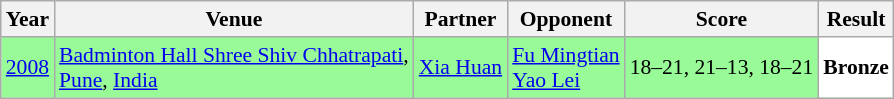<table class="sortable wikitable" style="font-size: 90%;">
<tr>
<th>Year</th>
<th>Venue</th>
<th>Partner</th>
<th>Opponent</th>
<th>Score</th>
<th>Result</th>
</tr>
<tr style="background:#98FB98">
<td align="center"><a href='#'>2008</a></td>
<td align="left"><a href='#'>Badminton Hall Shree Shiv Chhatrapati</a>,<br><a href='#'>Pune</a>, <a href='#'>India</a></td>
<td align="left"> <a href='#'>Xia Huan</a></td>
<td align="left"> <a href='#'>Fu Mingtian</a> <br>  <a href='#'>Yao Lei</a></td>
<td align="left">18–21, 21–13, 18–21</td>
<td style="text-align:left; background:white"> <strong>Bronze</strong></td>
</tr>
</table>
